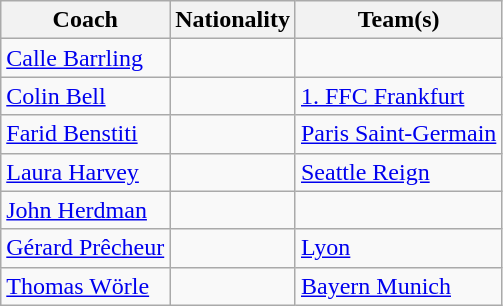<table class="wikitable">
<tr>
<th>Coach</th>
<th>Nationality</th>
<th>Team(s)</th>
</tr>
<tr>
<td><a href='#'>Calle Barrling</a></td>
<td></td>
<td></td>
</tr>
<tr>
<td><a href='#'>Colin Bell</a></td>
<td></td>
<td> <a href='#'>1. FFC Frankfurt</a></td>
</tr>
<tr>
<td><a href='#'>Farid Benstiti</a></td>
<td></td>
<td> <a href='#'>Paris Saint-Germain</a></td>
</tr>
<tr>
<td><a href='#'>Laura Harvey</a></td>
<td></td>
<td> <a href='#'>Seattle Reign</a></td>
</tr>
<tr>
<td><a href='#'>John Herdman</a></td>
<td></td>
<td></td>
</tr>
<tr>
<td><a href='#'>Gérard Prêcheur</a></td>
<td></td>
<td> <a href='#'>Lyon</a></td>
</tr>
<tr>
<td><a href='#'>Thomas Wörle</a></td>
<td></td>
<td> <a href='#'>Bayern Munich</a></td>
</tr>
</table>
